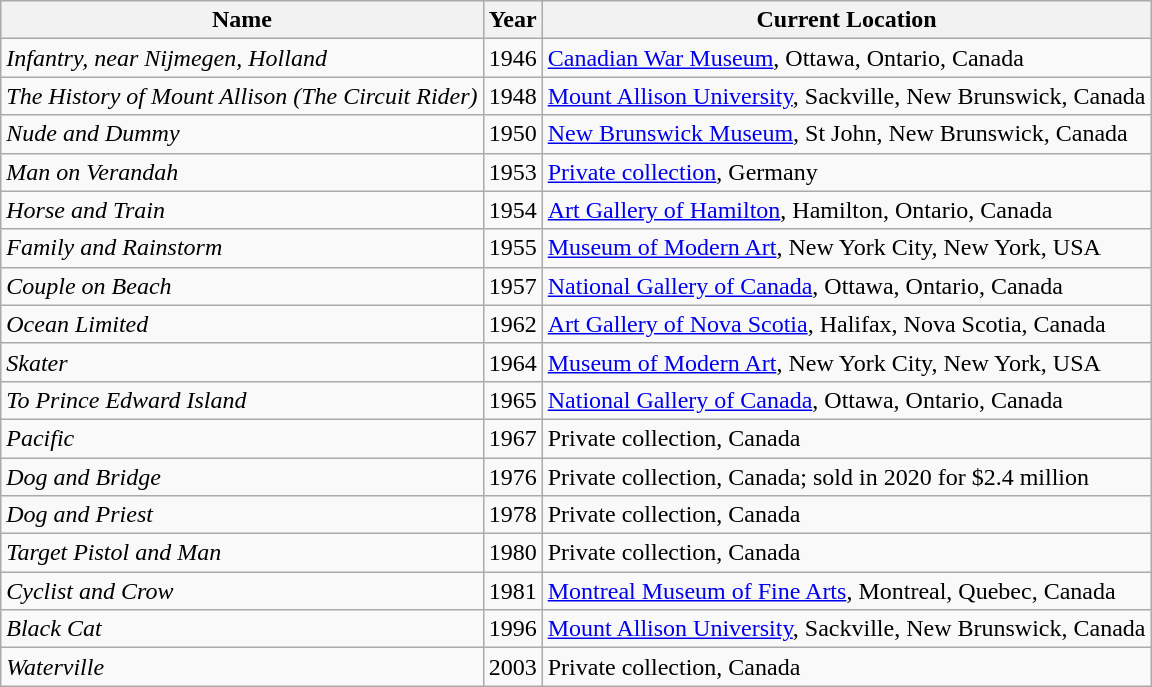<table class="sortable wikitable" style="margin-left:0.5em; text-align:left">
<tr>
<th>Name</th>
<th>Year</th>
<th>Current Location</th>
</tr>
<tr>
<td><em>Infantry, near Nijmegen, Holland</em></td>
<td>1946</td>
<td><a href='#'>Canadian War Museum</a>, Ottawa, Ontario, Canada</td>
</tr>
<tr>
<td><em>The History of Mount Allison (The Circuit Rider)</em></td>
<td>1948</td>
<td><a href='#'>Mount Allison University</a>, Sackville, New Brunswick, Canada</td>
</tr>
<tr>
<td><em>Nude and Dummy</em></td>
<td>1950</td>
<td><a href='#'>New Brunswick Museum</a>, St John, New Brunswick, Canada</td>
</tr>
<tr>
<td><em>Man on Verandah</em></td>
<td>1953</td>
<td><a href='#'>Private collection</a>, Germany</td>
</tr>
<tr>
<td><em>Horse and Train</em></td>
<td>1954</td>
<td><a href='#'>Art Gallery of Hamilton</a>, Hamilton, Ontario, Canada</td>
</tr>
<tr>
<td><em>Family and Rainstorm</em></td>
<td>1955</td>
<td><a href='#'>Museum of Modern Art</a>, New York City, New York, USA</td>
</tr>
<tr>
<td><em>Couple on Beach</em></td>
<td>1957</td>
<td><a href='#'>National Gallery of Canada</a>, Ottawa, Ontario, Canada</td>
</tr>
<tr>
<td><em>Ocean Limited</em></td>
<td>1962</td>
<td><a href='#'>Art Gallery of Nova Scotia</a>, Halifax, Nova Scotia, Canada</td>
</tr>
<tr>
<td><em>Skater</em></td>
<td>1964</td>
<td><a href='#'>Museum of Modern Art</a>, New York City, New York, USA</td>
</tr>
<tr>
<td><em>To Prince Edward Island</em></td>
<td>1965</td>
<td><a href='#'>National Gallery of Canada</a>, Ottawa, Ontario, Canada</td>
</tr>
<tr>
<td><em>Pacific</em></td>
<td>1967</td>
<td>Private collection, Canada</td>
</tr>
<tr>
<td><em>Dog and Bridge</em></td>
<td>1976</td>
<td>Private collection, Canada; sold in 2020 for $2.4 million</td>
</tr>
<tr>
<td><em>Dog and Priest</em></td>
<td>1978</td>
<td>Private collection, Canada</td>
</tr>
<tr>
<td><em>Target Pistol and Man</em></td>
<td>1980</td>
<td>Private collection, Canada</td>
</tr>
<tr>
<td><em>Cyclist and Crow</em></td>
<td>1981</td>
<td><a href='#'>Montreal Museum of Fine Arts</a>, Montreal, Quebec, Canada</td>
</tr>
<tr>
<td><em>Black Cat</em></td>
<td>1996</td>
<td><a href='#'>Mount Allison University</a>, Sackville, New Brunswick, Canada</td>
</tr>
<tr>
<td><em>Waterville</em></td>
<td>2003</td>
<td>Private collection, Canada</td>
</tr>
</table>
